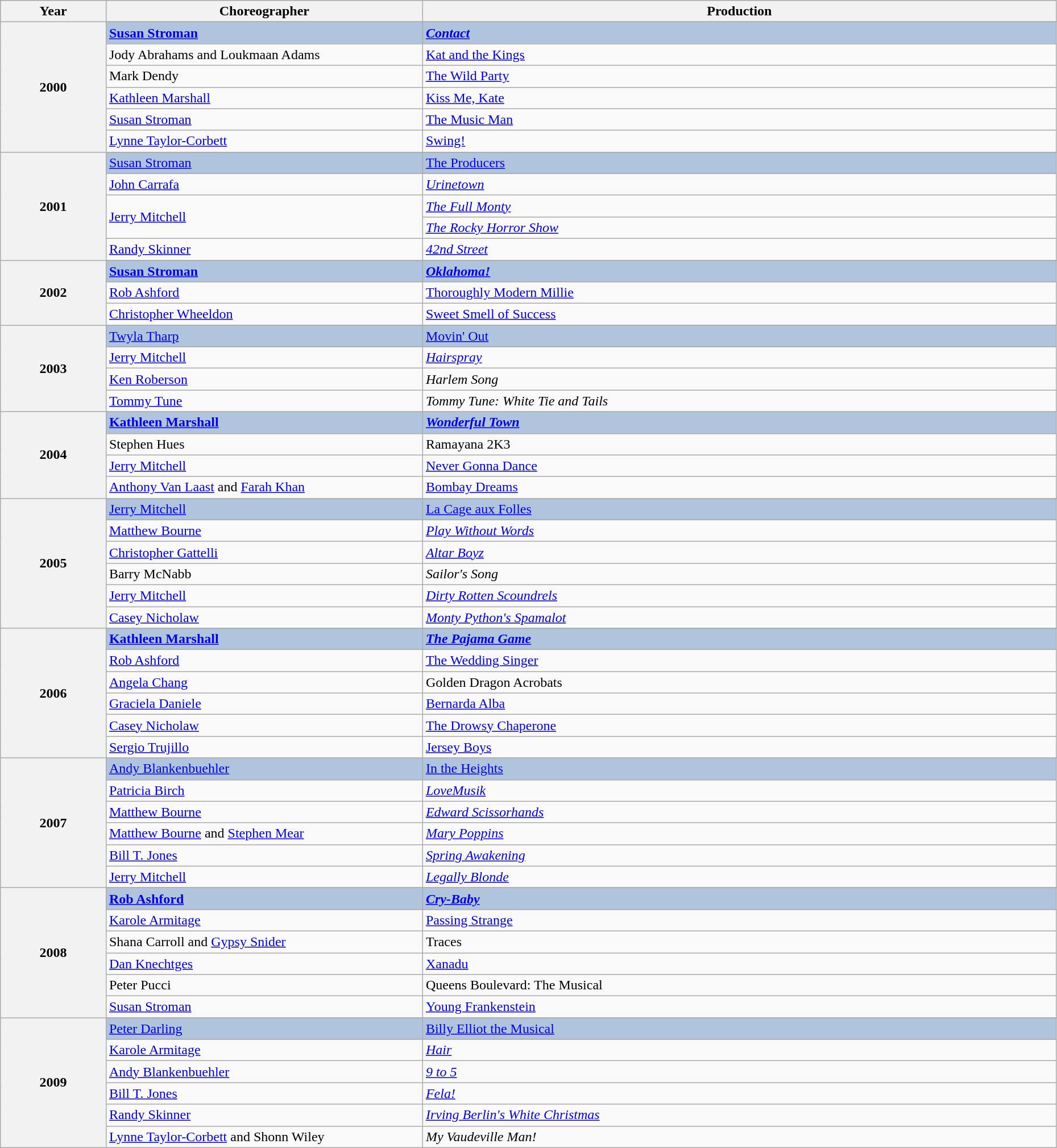<table class="wikitable" style="width:98%;">
<tr style="background:#bebebe;">
<th style="width:10%;">Year</th>
<th style="width:30%;">Choreographer</th>
<th style="width:60%;">Production</th>
</tr>
<tr>
<th rowspan="7">2000</th>
</tr>
<tr style="background:#B0C4DE">
<td><strong><a href='#'>Susan Stroman</a></strong></td>
<td><strong><em><a href='#'>Contact</a><em> <strong></td>
</tr>
<tr>
<td>Jody Abrahams and Loukmaan Adams</td>
<td></em><a href='#'>Kat and the Kings</a><em></td>
</tr>
<tr>
<td>Mark Dendy</td>
<td></em><a href='#'>The Wild Party</a><em></td>
</tr>
<tr>
<td><a href='#'>Kathleen Marshall</a></td>
<td></em><a href='#'>Kiss Me, Kate</a><em></td>
</tr>
<tr>
<td><a href='#'>Susan Stroman</a></td>
<td></em><a href='#'>The Music Man</a><em></td>
</tr>
<tr>
<td><a href='#'>Lynne Taylor-Corbett</a></td>
<td></em><a href='#'>Swing!</a><em></td>
</tr>
<tr>
<th rowspan="6">2001</th>
</tr>
<tr style="background:#B0C4DE">
<td></strong><a href='#'>Susan Stroman</a><strong></td>
<td></em></strong><a href='#'>The Producers</a></em> </strong></td>
</tr>
<tr>
<td><a href='#'>John Carrafa</a></td>
<td><em><a href='#'>Urinetown</a></em></td>
</tr>
<tr>
<td rowspan="2"><a href='#'>Jerry Mitchell</a></td>
<td><em><a href='#'>The Full Monty</a></em></td>
</tr>
<tr>
<td><em><a href='#'>The Rocky Horror Show</a></em></td>
</tr>
<tr>
<td><a href='#'>Randy Skinner</a></td>
<td><em><a href='#'>42nd Street</a></em></td>
</tr>
<tr>
<th rowspan="4">2002</th>
</tr>
<tr style="background:#B0C4DE">
<td><strong><a href='#'>Susan Stroman</a></strong></td>
<td><strong><em><a href='#'>Oklahoma!</a><em> <strong></td>
</tr>
<tr>
<td><a href='#'>Rob Ashford</a></td>
<td></em><a href='#'>Thoroughly Modern Millie</a><em></td>
</tr>
<tr>
<td><a href='#'>Christopher Wheeldon</a></td>
<td></em><a href='#'>Sweet Smell of Success</a><em></td>
</tr>
<tr>
<th rowspan="5">2003</th>
</tr>
<tr style="background:#B0C4DE">
<td></strong><a href='#'>Twyla Tharp</a><strong></td>
<td></em></strong><a href='#'>Movin' Out</a></em> </strong></td>
</tr>
<tr>
<td><a href='#'>Jerry Mitchell</a></td>
<td><em><a href='#'>Hairspray</a></em></td>
</tr>
<tr>
<td><a href='#'>Ken Roberson</a></td>
<td><em>Harlem Song</em></td>
</tr>
<tr>
<td><a href='#'>Tommy Tune</a></td>
<td><em>Tommy Tune: White Tie and Tails</em></td>
</tr>
<tr>
<th rowspan="5">2004</th>
</tr>
<tr style="background:#B0C4DE">
<td><strong><a href='#'>Kathleen Marshall</a></strong></td>
<td><strong><em><a href='#'>Wonderful Town</a><em> <strong></td>
</tr>
<tr>
<td>Stephen Hues</td>
<td></em>Ramayana 2K3<em></td>
</tr>
<tr>
<td><a href='#'>Jerry Mitchell</a></td>
<td></em><a href='#'>Never Gonna Dance</a><em></td>
</tr>
<tr>
<td><a href='#'>Anthony Van Laast</a> and <a href='#'>Farah Khan</a></td>
<td></em><a href='#'>Bombay Dreams</a><em></td>
</tr>
<tr>
<th rowspan="7">2005</th>
</tr>
<tr style="background:#B0C4DE">
<td></strong><a href='#'>Jerry Mitchell</a><strong></td>
<td></em></strong><a href='#'>La Cage aux Folles</a></em> </strong></td>
</tr>
<tr>
<td><a href='#'>Matthew Bourne</a></td>
<td><em><a href='#'>Play Without Words</a></em></td>
</tr>
<tr>
<td><a href='#'>Christopher Gattelli</a></td>
<td><em><a href='#'>Altar Boyz</a></em></td>
</tr>
<tr>
<td>Barry McNabb</td>
<td><em>Sailor's Song</em></td>
</tr>
<tr>
<td><a href='#'>Jerry Mitchell</a></td>
<td><em><a href='#'>Dirty Rotten Scoundrels</a></em></td>
</tr>
<tr>
<td><a href='#'>Casey Nicholaw</a></td>
<td><em><a href='#'>Monty Python's Spamalot</a></em></td>
</tr>
<tr>
<th rowspan="7">2006</th>
</tr>
<tr style="background:#B0C4DE">
<td><strong><a href='#'>Kathleen Marshall</a></strong></td>
<td><strong><em><a href='#'>The Pajama Game</a><em> <strong></td>
</tr>
<tr>
<td><a href='#'>Rob Ashford</a></td>
<td></em><a href='#'>The Wedding Singer</a><em></td>
</tr>
<tr>
<td><a href='#'>Angela Chang</a></td>
<td></em>Golden Dragon Acrobats<em></td>
</tr>
<tr>
<td><a href='#'>Graciela Daniele</a></td>
<td></em><a href='#'>Bernarda Alba</a><em></td>
</tr>
<tr>
<td><a href='#'>Casey Nicholaw</a></td>
<td></em><a href='#'>The Drowsy Chaperone</a><em></td>
</tr>
<tr>
<td><a href='#'>Sergio Trujillo</a></td>
<td></em><a href='#'>Jersey Boys</a><em></td>
</tr>
<tr>
<th rowspan="7">2007</th>
</tr>
<tr style="background:#B0C4DE">
<td></strong><a href='#'>Andy Blankenbuehler</a><strong></td>
<td></em></strong><a href='#'>In the Heights</a></em> </strong></td>
</tr>
<tr>
<td><a href='#'>Patricia Birch</a></td>
<td><em><a href='#'>LoveMusik</a></em></td>
</tr>
<tr>
<td><a href='#'>Matthew Bourne</a></td>
<td><em><a href='#'>Edward Scissorhands</a></em></td>
</tr>
<tr>
<td><a href='#'>Matthew Bourne</a> and <a href='#'>Stephen Mear</a></td>
<td><em><a href='#'>Mary Poppins</a></em></td>
</tr>
<tr>
<td><a href='#'>Bill T. Jones</a></td>
<td><em><a href='#'>Spring Awakening</a></em></td>
</tr>
<tr>
<td><a href='#'>Jerry Mitchell</a></td>
<td><em><a href='#'>Legally Blonde</a></em></td>
</tr>
<tr>
<th rowspan="7">2008</th>
</tr>
<tr style="background:#B0C4DE">
<td><strong><a href='#'>Rob Ashford</a></strong></td>
<td><strong><em><a href='#'>Cry-Baby</a><em> <strong></td>
</tr>
<tr>
<td><a href='#'>Karole Armitage</a></td>
<td></em><a href='#'>Passing Strange</a><em></td>
</tr>
<tr>
<td>Shana Carroll and <a href='#'>Gypsy Snider</a></td>
<td></em>Traces<em></td>
</tr>
<tr>
<td><a href='#'>Dan Knechtges</a></td>
<td></em><a href='#'>Xanadu</a><em></td>
</tr>
<tr>
<td>Peter Pucci</td>
<td></em>Queens Boulevard: The Musical<em></td>
</tr>
<tr>
<td><a href='#'>Susan Stroman</a></td>
<td></em><a href='#'>Young Frankenstein</a><em></td>
</tr>
<tr>
<th rowspan="7">2009</th>
</tr>
<tr style="background:#B0C4DE">
<td></strong><a href='#'>Peter Darling</a><strong></td>
<td></em></strong><a href='#'>Billy Elliot the Musical</a></em> </strong></td>
</tr>
<tr>
<td><a href='#'>Karole Armitage</a></td>
<td><em><a href='#'>Hair</a></em></td>
</tr>
<tr>
<td><a href='#'>Andy Blankenbuehler</a></td>
<td><em><a href='#'>9 to 5</a></em></td>
</tr>
<tr>
<td><a href='#'>Bill T. Jones</a></td>
<td><em><a href='#'>Fela!</a></em></td>
</tr>
<tr>
<td><a href='#'>Randy Skinner</a></td>
<td><em><a href='#'>Irving Berlin's White Christmas</a></em></td>
</tr>
<tr>
<td><a href='#'>Lynne Taylor-Corbett</a> and Shonn Wiley</td>
<td><em>My Vaudeville Man!</em></td>
</tr>
</table>
